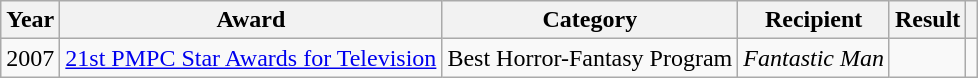<table class="wikitable">
<tr>
<th>Year</th>
<th>Award</th>
<th>Category</th>
<th>Recipient</th>
<th>Result</th>
<th></th>
</tr>
<tr>
<td>2007</td>
<td><a href='#'>21st PMPC Star Awards for Television</a></td>
<td>Best Horror-Fantasy Program</td>
<td><em>Fantastic Man</em></td>
<td></td>
<td></td>
</tr>
</table>
